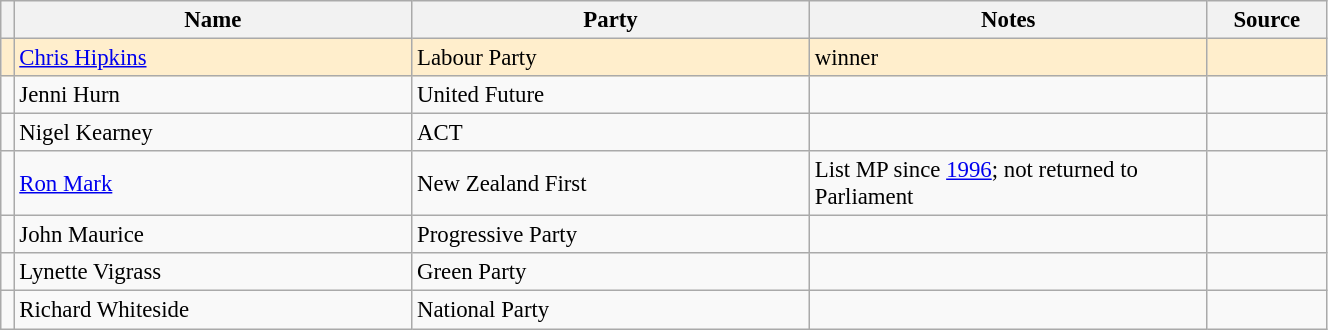<table class="wikitable" width="70%" style="font-size:95%;">
<tr>
<th width=1%></th>
<th width=30%>Name</th>
<th width=30%>Party</th>
<th width=30%>Notes</th>
<th width=9%>Source</th>
</tr>
<tr ---- bgcolor=#FFEECC>
<td bgcolor=></td>
<td><a href='#'>Chris Hipkins</a></td>
<td>Labour Party</td>
<td>winner</td>
<td></td>
</tr>
<tr -->
<td bgcolor=></td>
<td>Jenni Hurn</td>
<td>United Future</td>
<td></td>
<td></td>
</tr>
<tr -->
<td bgcolor=></td>
<td>Nigel Kearney</td>
<td>ACT</td>
<td></td>
<td></td>
</tr>
<tr -->
<td bgcolor=></td>
<td><a href='#'>Ron Mark</a></td>
<td>New Zealand First</td>
<td>List MP since <a href='#'>1996</a>; not returned to Parliament</td>
<td></td>
</tr>
<tr -->
<td bgcolor=></td>
<td>John Maurice</td>
<td>Progressive Party</td>
<td></td>
<td></td>
</tr>
<tr -->
<td bgcolor=></td>
<td>Lynette Vigrass</td>
<td>Green Party</td>
<td></td>
<td></td>
</tr>
<tr ---->
<td bgcolor=></td>
<td>Richard Whiteside</td>
<td>National Party</td>
<td></td>
<td></td>
</tr>
</table>
